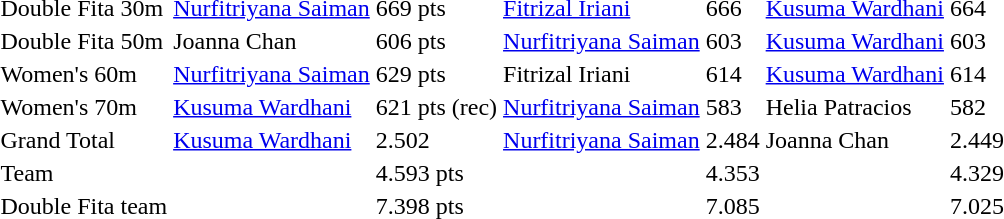<table>
<tr>
<td>Double Fita 30m</td>
<td> <a href='#'>Nurfitriyana Saiman</a></td>
<td>669 pts</td>
<td> <a href='#'>Fitrizal Iriani</a></td>
<td>666</td>
<td> <a href='#'>Kusuma Wardhani</a></td>
<td>664</td>
</tr>
<tr>
<td>Double Fita 50m</td>
<td> Joanna Chan</td>
<td>606 pts</td>
<td> <a href='#'>Nurfitriyana Saiman</a></td>
<td>603</td>
<td> <a href='#'>Kusuma Wardhani</a></td>
<td>603</td>
</tr>
<tr>
<td>Women's 60m</td>
<td> <a href='#'>Nurfitriyana Saiman</a></td>
<td>629 pts</td>
<td> Fitrizal Iriani</td>
<td>614</td>
<td> <a href='#'>Kusuma Wardhani</a></td>
<td>614</td>
</tr>
<tr>
<td>Women's 70m</td>
<td> <a href='#'>Kusuma Wardhani</a></td>
<td>621 pts (rec)</td>
<td> <a href='#'>Nurfitriyana Saiman</a></td>
<td>583</td>
<td> Helia Patracios</td>
<td>582</td>
</tr>
<tr>
<td>Grand Total</td>
<td> <a href='#'>Kusuma Wardhani</a></td>
<td>2.502</td>
<td> <a href='#'>Nurfitriyana Saiman</a></td>
<td>2.484</td>
<td> Joanna Chan</td>
<td>2.449</td>
</tr>
<tr>
<td>Team</td>
<td></td>
<td>4.593 pts</td>
<td></td>
<td>4.353</td>
<td></td>
<td>4.329</td>
</tr>
<tr>
<td>Double Fita team</td>
<td></td>
<td>7.398 pts</td>
<td></td>
<td>7.085</td>
<td></td>
<td>7.025</td>
</tr>
</table>
